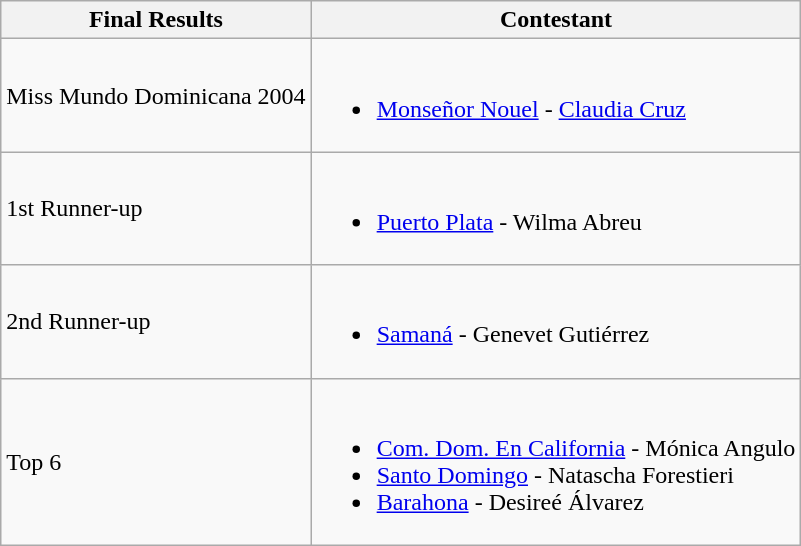<table class="wikitable">
<tr>
<th>Final Results</th>
<th>Contestant</th>
</tr>
<tr>
<td>Miss Mundo Dominicana 2004</td>
<td><br><ul><li><a href='#'>Monseñor Nouel</a> - <a href='#'>Claudia Cruz</a></li></ul></td>
</tr>
<tr>
<td>1st Runner-up</td>
<td><br><ul><li><a href='#'>Puerto Plata</a> - Wilma Abreu</li></ul></td>
</tr>
<tr>
<td>2nd Runner-up</td>
<td><br><ul><li><a href='#'>Samaná</a> - Genevet Gutiérrez</li></ul></td>
</tr>
<tr>
<td>Top 6</td>
<td><br><ul><li><a href='#'>Com. Dom. En California</a> - Mónica Angulo</li><li><a href='#'>Santo Domingo</a> - Natascha Forestieri</li><li><a href='#'>Barahona</a> - Desireé Álvarez</li></ul></td>
</tr>
</table>
